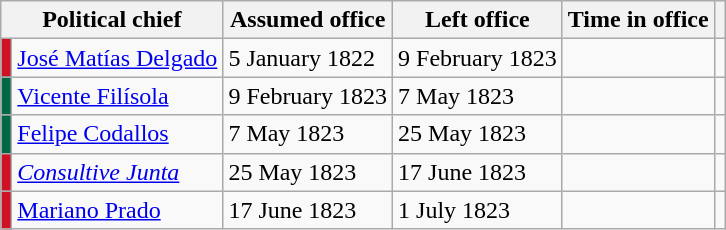<table class="wikitable">
<tr>
<th colspan="2">Political chief</th>
<th>Assumed office</th>
<th>Left office</th>
<th>Time in office</th>
<th></th>
</tr>
<tr>
<td style="background-color:#CE1125; text-align:center"></td>
<td><a href='#'>José Matías Delgado</a></td>
<td>5 January 1822</td>
<td>9 February 1823</td>
<td></td>
<td style="text-align:center"></td>
</tr>
<tr>
<td style="background-color:#006847; text-align:center"></td>
<td><a href='#'>Vicente Filísola</a></td>
<td>9 February 1823</td>
<td>7 May 1823</td>
<td></td>
<td style="text-align:center"></td>
</tr>
<tr>
<td style="background-color:#006847; text-align:center"></td>
<td><a href='#'>Felipe Codallos</a></td>
<td>7 May 1823</td>
<td>25 May 1823</td>
<td></td>
<td style="text-align:center"></td>
</tr>
<tr>
<td style="background-color:#CE1125; text-align:center"></td>
<td><em><a href='#'>Consultive Junta</a></em></td>
<td>25 May 1823</td>
<td>17 June 1823</td>
<td></td>
<td style="text-align:center"></td>
</tr>
<tr>
<td style="background-color:#CE1125; text-align:center"></td>
<td><a href='#'>Mariano Prado</a></td>
<td>17 June 1823</td>
<td>1 July 1823</td>
<td></td>
<td style="text-align:center"></td>
</tr>
</table>
